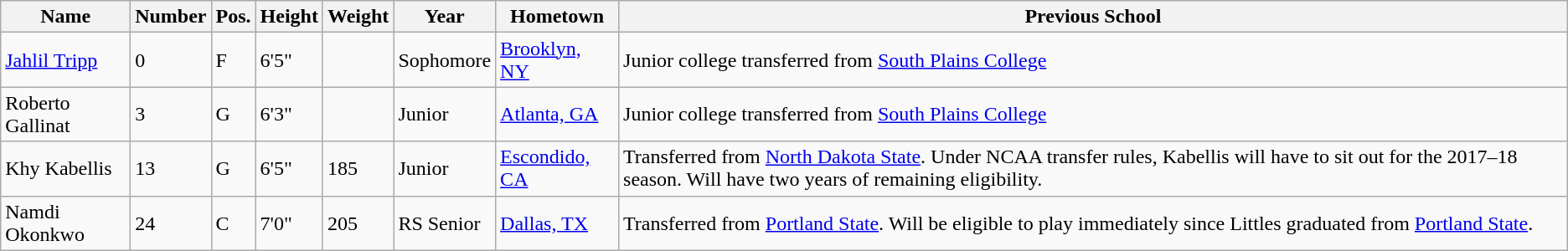<table class="wikitable sortable" border="1">
<tr>
<th>Name</th>
<th>Number</th>
<th>Pos.</th>
<th>Height</th>
<th>Weight</th>
<th>Year</th>
<th>Hometown</th>
<th class="unsortable">Previous School</th>
</tr>
<tr>
<td><a href='#'>Jahlil Tripp</a></td>
<td>0</td>
<td>F</td>
<td>6'5"</td>
<td></td>
<td>Sophomore</td>
<td><a href='#'>Brooklyn, NY</a></td>
<td>Junior college transferred from <a href='#'>South Plains College</a></td>
</tr>
<tr>
<td>Roberto Gallinat</td>
<td>3</td>
<td>G</td>
<td>6'3"</td>
<td></td>
<td>Junior</td>
<td><a href='#'>Atlanta, GA</a></td>
<td>Junior college transferred from <a href='#'>South Plains College</a></td>
</tr>
<tr>
<td>Khy Kabellis</td>
<td>13</td>
<td>G</td>
<td>6'5"</td>
<td>185</td>
<td>Junior</td>
<td><a href='#'>Escondido, CA</a></td>
<td>Transferred from <a href='#'>North Dakota State</a>. Under NCAA transfer rules, Kabellis will have to sit out for the 2017–18 season. Will have two years of remaining eligibility.</td>
</tr>
<tr>
<td>Namdi Okonkwo</td>
<td>24</td>
<td>C</td>
<td>7'0"</td>
<td>205</td>
<td>RS Senior</td>
<td><a href='#'>Dallas, TX</a></td>
<td>Transferred from <a href='#'>Portland State</a>. Will be eligible to play immediately since Littles graduated from <a href='#'>Portland State</a>.</td>
</tr>
</table>
